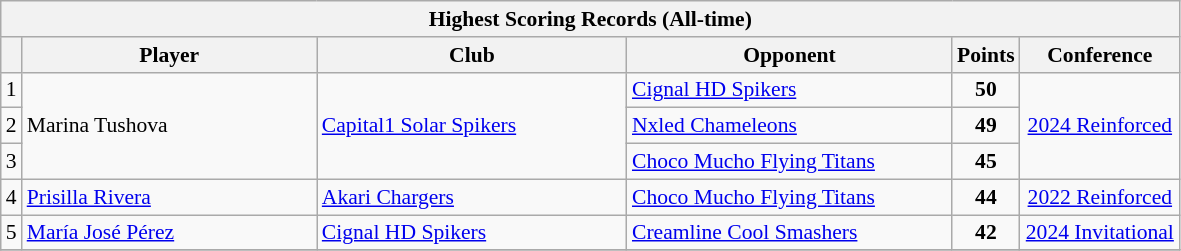<table class="wikitable sortable" style=font-size:90%>
<tr>
<th colspan=7>Highest Scoring Records (All-time)</th>
</tr>
<tr>
<th></th>
<th width=190>Player</th>
<th width=200>Club</th>
<th width=210>Opponent</th>
<th width=20>Points</th>
<th width=100>Conference</th>
</tr>
<tr>
<td align=center>1</td>
<td rowspan=3> Marina Tushova</td>
<td rowspan=3> <a href='#'>Capital1 Solar Spikers</a></td>
<td> <a href='#'>Cignal HD Spikers</a></td>
<td align=center><strong>50</strong></td>
<td rowspan=3 align=center><a href='#'>2024 Reinforced</a></td>
</tr>
<tr>
<td align=center>2</td>
<td> <a href='#'>Nxled Chameleons</a></td>
<td align=center><strong>49</strong></td>
</tr>
<tr>
<td align=center>3</td>
<td> <a href='#'>Choco Mucho Flying Titans</a></td>
<td align=center><strong>45</strong></td>
</tr>
<tr>
<td align=center>4</td>
<td> <a href='#'>Prisilla Rivera</a></td>
<td> <a href='#'>Akari Chargers</a></td>
<td> <a href='#'>Choco Mucho Flying Titans</a></td>
<td align=center><strong>44</strong></td>
<td align=center><a href='#'>2022 Reinforced</a></td>
</tr>
<tr>
<td align=center>5</td>
<td> <a href='#'>María José Pérez</a></td>
<td> <a href='#'>Cignal HD Spikers</a></td>
<td> <a href='#'>Creamline Cool Smashers</a></td>
<td align=center><strong>42</strong></td>
<td align=center><a href='#'>2024 Invitational</a></td>
</tr>
<tr>
</tr>
</table>
